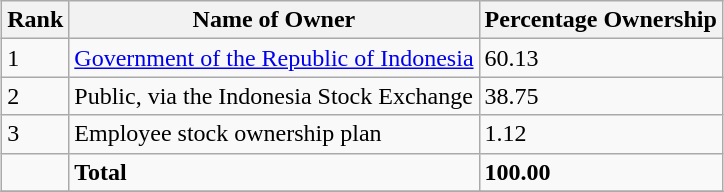<table class="wikitable sortable" style="margin-left:auto;margin-right:auto">
<tr>
<th style="width:2em;">Rank</th>
<th>Name of Owner</th>
<th>Percentage Ownership</th>
</tr>
<tr>
<td>1</td>
<td><a href='#'>Government of the Republic of Indonesia</a></td>
<td>60.13</td>
</tr>
<tr>
<td>2</td>
<td>Public, via the Indonesia Stock Exchange</td>
<td>38.75</td>
</tr>
<tr>
<td>3</td>
<td>Employee stock ownership plan</td>
<td>1.12</td>
</tr>
<tr>
<td></td>
<td><strong>Total</strong></td>
<td><strong>100.00</strong></td>
</tr>
<tr>
</tr>
</table>
